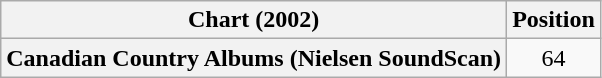<table class="wikitable sortable plainrowheaders" style="text-align:center">
<tr>
<th scope="col">Chart (2002)</th>
<th scope="col">Position</th>
</tr>
<tr>
<th scope="row">Canadian Country Albums (Nielsen SoundScan)</th>
<td>64</td>
</tr>
</table>
